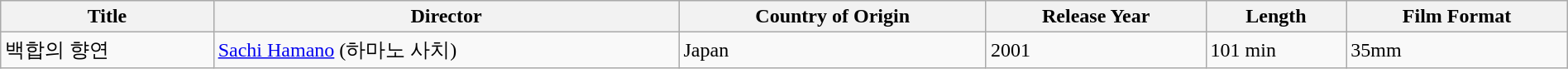<table class="wikitable" style="width: 100%;">
<tr>
<th>Title</th>
<th>Director</th>
<th>Country of Origin</th>
<th>Release Year</th>
<th>Length</th>
<th>Film Format</th>
</tr>
<tr>
<td>백합의 향연</td>
<td><a href='#'>Sachi Hamano</a> (하마노 사치)</td>
<td>Japan</td>
<td>2001</td>
<td>101 min</td>
<td>35mm</td>
</tr>
</table>
